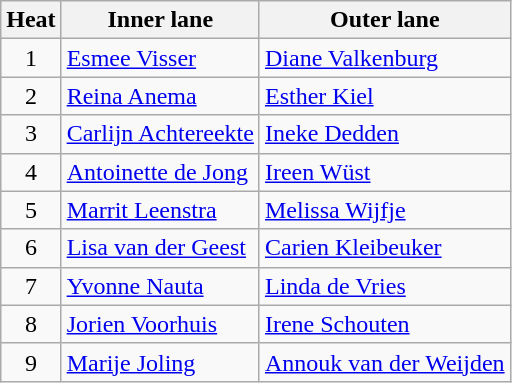<table class="wikitable">
<tr>
<th>Heat</th>
<th>Inner lane</th>
<th>Outer lane</th>
</tr>
<tr>
<td align="center">1</td>
<td><a href='#'>Esmee Visser</a></td>
<td><a href='#'>Diane Valkenburg</a></td>
</tr>
<tr>
<td align="center">2</td>
<td><a href='#'>Reina Anema</a></td>
<td><a href='#'>Esther Kiel</a></td>
</tr>
<tr>
<td align="center">3</td>
<td><a href='#'>Carlijn Achtereekte</a></td>
<td><a href='#'>Ineke Dedden</a></td>
</tr>
<tr>
<td align="center">4</td>
<td><a href='#'>Antoinette de Jong</a></td>
<td><a href='#'>Ireen Wüst</a></td>
</tr>
<tr>
<td align="center">5</td>
<td><a href='#'>Marrit Leenstra</a></td>
<td><a href='#'>Melissa Wijfje</a></td>
</tr>
<tr>
<td align="center">6</td>
<td><a href='#'>Lisa van der Geest</a></td>
<td><a href='#'>Carien Kleibeuker</a></td>
</tr>
<tr>
<td align="center">7</td>
<td><a href='#'>Yvonne Nauta</a></td>
<td><a href='#'>Linda de Vries</a></td>
</tr>
<tr>
<td align="center">8</td>
<td><a href='#'>Jorien Voorhuis</a></td>
<td><a href='#'>Irene Schouten</a></td>
</tr>
<tr>
<td align="center">9</td>
<td><a href='#'>Marije Joling</a></td>
<td><a href='#'>Annouk van der Weijden</a></td>
</tr>
</table>
